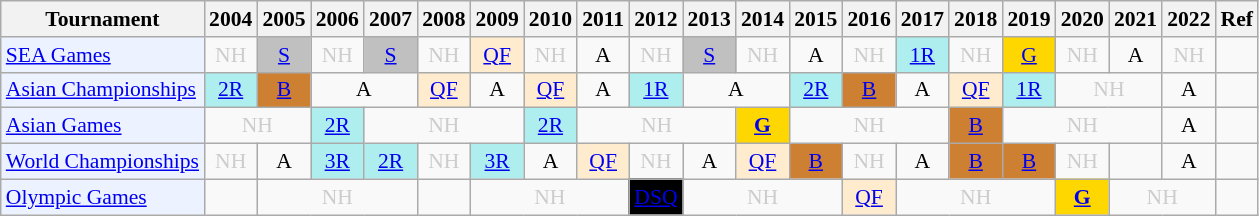<table class=wikitable style="text-align:center; font-size:90%">
<tr>
<th>Tournament</th>
<th>2004</th>
<th>2005</th>
<th>2006</th>
<th>2007</th>
<th>2008</th>
<th>2009</th>
<th>2010</th>
<th>2011</th>
<th>2012</th>
<th>2013</th>
<th>2014</th>
<th>2015</th>
<th>2016</th>
<th>2017</th>
<th>2018</th>
<th>2019</th>
<th>2020</th>
<th>2021</th>
<th>2022</th>
<th>Ref</th>
</tr>
<tr>
<td bgcolor="#ECF2FF"; align="left"><a href='#'>SEA Games</a></td>
<td style=color:#ccc>NH</td>
<td bgcolor=silver><a href='#'>S</a></td>
<td style=color:#ccc>NH</td>
<td bgcolor=silver><a href='#'>S</a></td>
<td style=color:#ccc>NH</td>
<td bgcolor=FFEBCD><a href='#'>QF</a></td>
<td style=color:#ccc>NH</td>
<td>A</td>
<td style=color:#ccc>NH</td>
<td bgcolor=silver><a href='#'>S</a></td>
<td style=color:#ccc>NH</td>
<td>A</td>
<td style=color:#ccc>NH</td>
<td bgcolor=AFEEEE><a href='#'>1R</a></td>
<td style=color:#ccc>NH</td>
<td bgcolor=gold><a href='#'>G</a></td>
<td style=color:#ccc>NH</td>
<td>A</td>
<td style=color:#ccc>NH</td>
<td></td>
</tr>
<tr>
<td bgcolor="#ECF2FF"; align="left"><a href='#'>Asian Championships</a></td>
<td bgcolor=AFEEEE><a href='#'>2R</a></td>
<td bgcolor=CD7F32><a href='#'>B</a></td>
<td colspan="2">A</td>
<td bgcolor=FFEBCD><a href='#'>QF</a></td>
<td>A</td>
<td bgcolor=FFEBCD><a href='#'>QF</a></td>
<td>A</td>
<td bgcolor=AFEEEE><a href='#'>1R</a></td>
<td colspan="2">A</td>
<td bgcolor=AFEEEE><a href='#'>2R</a></td>
<td bgcolor=CD7F32><a href='#'>B</a></td>
<td>A</td>
<td bgcolor=FFEBCD><a href='#'>QF</a></td>
<td bgcolor=AFEEEE><a href='#'>1R</a></td>
<td colspan="2"; style=color:#ccc>NH</td>
<td>A</td>
<td></td>
</tr>
<tr>
<td bgcolor="#ECF2FF"; align="left"><a href='#'>Asian Games</a></td>
<td colspan="2" style=color:#ccc>NH</td>
<td bgcolor=AFEEEE><a href='#'>2R</a></td>
<td colspan="3" style=color:#ccc>NH</td>
<td bgcolor=AFEEEE><a href='#'>2R</a></td>
<td colspan="3" style=color:#ccc>NH</td>
<td bgcolor=gold><a href='#'><strong>G</strong></a></td>
<td colspan="3" style=color:#ccc>NH</td>
<td bgcolor=CD7F32><a href='#'>B</a></td>
<td colspan="3" style=color:#ccc>NH</td>
<td>A</td>
<td></td>
</tr>
<tr>
<td bgcolor="#ECF2FF"; align="left"><a href='#'>World Championships</a></td>
<td style=color:#ccc>NH</td>
<td>A</td>
<td bgcolor=AFEEEE><a href='#'>3R</a></td>
<td bgcolor=AFEEEE><a href='#'>2R</a></td>
<td style=color:#ccc>NH</td>
<td bgcolor=AFEEEE><a href='#'>3R</a></td>
<td>A</td>
<td bgcolor=FFEBCD><a href='#'>QF</a></td>
<td style=color:#ccc>NH</td>
<td>A</td>
<td bgcolor=FFEBCD><a href='#'>QF</a></td>
<td bgcolor=CD7F32><a href='#'>B</a></td>
<td style=color:#ccc>NH</td>
<td>A</td>
<td bgcolor=CD7F32><a href='#'>B</a></td>
<td bgcolor=CD7F32><a href='#'>B</a></td>
<td style=color:#ccc>NH</td>
<td><a href='#'></a></td>
<td>A</td>
<td></td>
</tr>
<tr>
<td bgcolor="#ECF2FF"; align="left"><a href='#'>Olympic Games</a></td>
<td></td>
<td colspan="3" style=color:#ccc>NH</td>
<td></td>
<td colspan="3" style=color:#ccc>NH</td>
<td style="background:#000000; color:white"><a href='#'>DSQ</a></td>
<td colspan="3" style=color:#ccc>NH</td>
<td bgcolor=FFEBCD><a href='#'>QF</a></td>
<td colspan="3" style=color:#ccc>NH</td>
<td bgcolor=gold><a href='#'><strong>G</strong></a></td>
<td colspan="2" style=color:#ccc>NH</td>
<td></td>
</tr>
</table>
